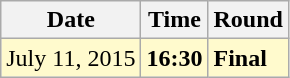<table class="wikitable">
<tr>
<th>Date</th>
<th>Time</th>
<th>Round</th>
</tr>
<tr style=background:lemonchiffon>
<td>July 11, 2015</td>
<td><strong>16:30</strong></td>
<td><strong>Final</strong></td>
</tr>
</table>
